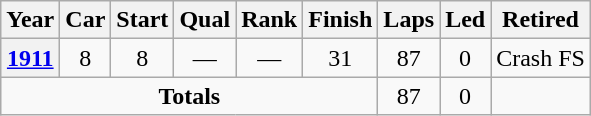<table class="wikitable" style="text-align:center">
<tr>
<th>Year</th>
<th>Car</th>
<th>Start</th>
<th>Qual</th>
<th>Rank</th>
<th>Finish</th>
<th>Laps</th>
<th>Led</th>
<th>Retired</th>
</tr>
<tr>
<th><a href='#'>1911</a></th>
<td>8</td>
<td>8</td>
<td>—</td>
<td>—</td>
<td>31</td>
<td>87</td>
<td>0</td>
<td>Crash FS</td>
</tr>
<tr>
<td colspan=6><strong>Totals</strong></td>
<td>87</td>
<td>0</td>
<td></td>
</tr>
</table>
